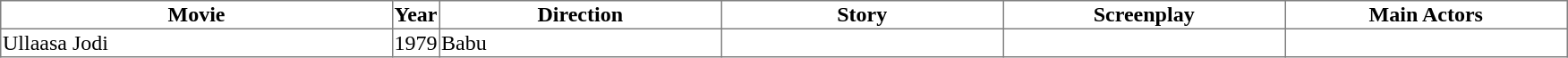<table border=1 style="border-collapse: collapse">
<tr>
<th width="25%">Movie</th>
<th width="3%">Year</th>
<th width="18%">Direction</th>
<th width="18%">Story</th>
<th width="18%">Screenplay</th>
<th width="18%">Main Actors</th>
</tr>
<tr valign="top">
<td>Ullaasa Jodi</td>
<td>1979</td>
<td>Babu</td>
<td> </td>
<td> </td>
<td> </td>
</tr>
</table>
